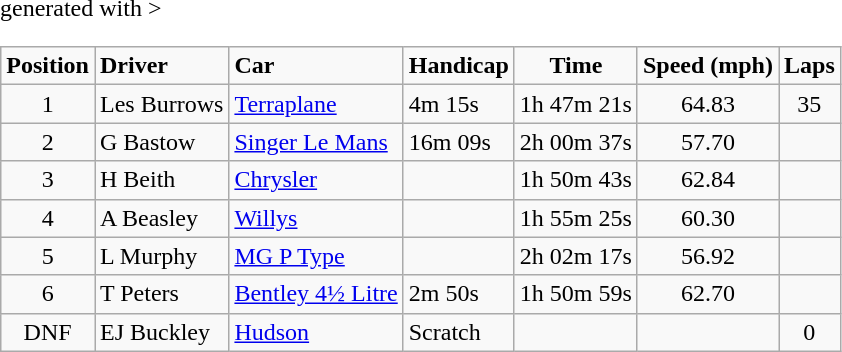<table class="wikitable" <hiddentext>generated with >
<tr style="font-weight:bold">
<td height="14" align="center">Position</td>
<td>Driver</td>
<td>Car</td>
<td>Handicap</td>
<td align="center">Time</td>
<td align="center">Speed (mph)</td>
<td align="center">Laps</td>
</tr>
<tr>
<td height="14" align="center">1</td>
<td>Les Burrows</td>
<td><a href='#'>Terraplane</a></td>
<td>4m 15s</td>
<td align="center">1h 47m 21s</td>
<td align="center">64.83</td>
<td align="center">35</td>
</tr>
<tr>
<td height="14" align="center">2</td>
<td>G Bastow</td>
<td><a href='#'>Singer Le Mans</a></td>
<td>16m 09s</td>
<td align="center">2h 00m 37s</td>
<td align="center">57.70</td>
<td align="center"> </td>
</tr>
<tr>
<td height="14" align="center">3</td>
<td>H Beith</td>
<td><a href='#'>Chrysler</a></td>
<td> </td>
<td align="center">1h 50m 43s</td>
<td align="center">62.84</td>
<td align="center"> </td>
</tr>
<tr>
<td height="14" align="center">4</td>
<td>A Beasley</td>
<td><a href='#'>Willys</a></td>
<td> </td>
<td align="center">1h 55m 25s</td>
<td align="center">60.30</td>
<td align="center"> </td>
</tr>
<tr>
<td height="14" align="center">5</td>
<td>L Murphy</td>
<td><a href='#'>MG P Type</a></td>
<td> </td>
<td align="center">2h 02m 17s</td>
<td align="center">56.92</td>
<td align="center"> </td>
</tr>
<tr>
<td height="14" align="center">6</td>
<td>T Peters</td>
<td><a href='#'>Bentley 4½ Litre</a></td>
<td>2m 50s</td>
<td align="center">1h 50m 59s</td>
<td align="center">62.70</td>
<td align="center"> </td>
</tr>
<tr>
<td height="14" align="center">DNF</td>
<td>EJ Buckley</td>
<td><a href='#'>Hudson</a></td>
<td>Scratch</td>
<td align="center"></td>
<td align="center"></td>
<td align="center">0</td>
</tr>
</table>
